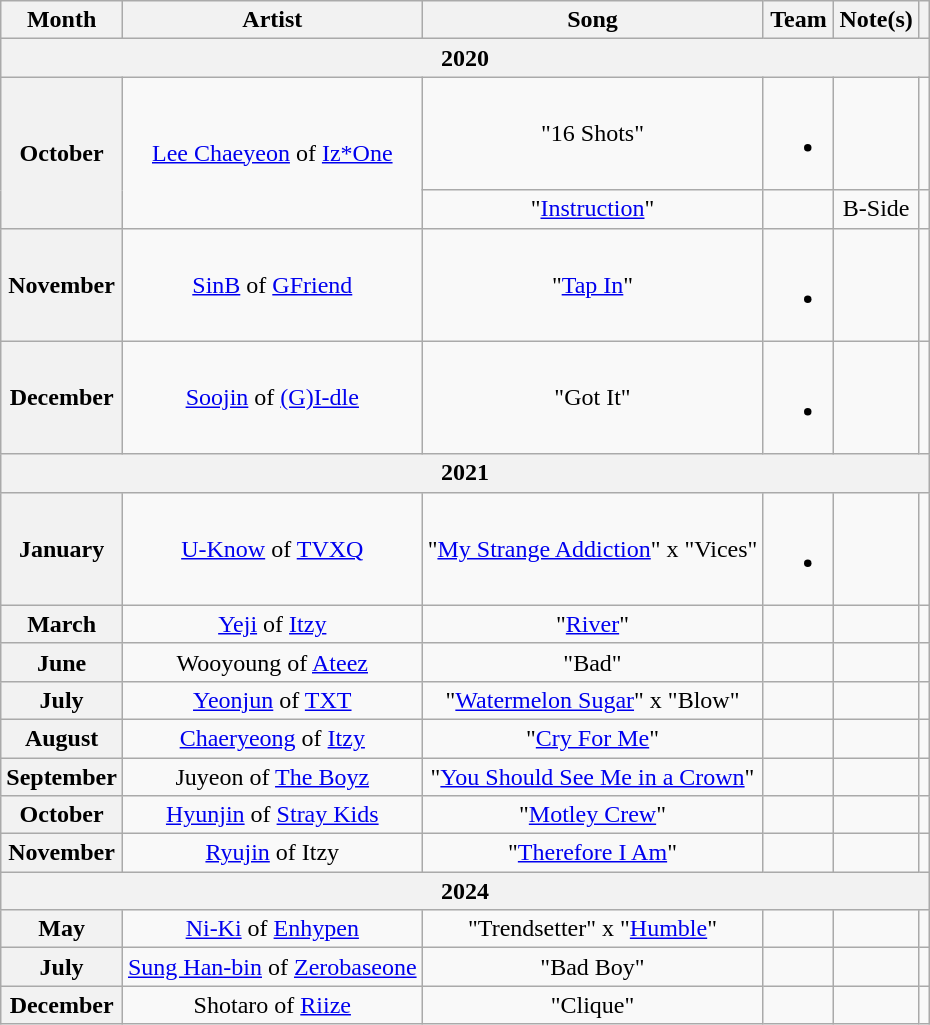<table class="wikitable plainrowheaders" style="text-align:center">
<tr>
<th scope="col">Month</th>
<th scope="col">Artist</th>
<th scope="col">Song</th>
<th scope="col">Team</th>
<th scope="col">Note(s)</th>
<th scope="col"></th>
</tr>
<tr>
<th scope="col" colspan="6">2020</th>
</tr>
<tr>
<th scope="row" rowspan="2">October</th>
<td rowspan="2"><a href='#'>Lee Chaeyeon</a> of <a href='#'>Iz*One</a></td>
<td>"16 Shots"</td>
<td><br><ul><li></li></ul></td>
<td></td>
<td></td>
</tr>
<tr>
<td>"<a href='#'>Instruction</a>"</td>
<td></td>
<td>B-Side</td>
<td></td>
</tr>
<tr>
<th scope="row">November</th>
<td><a href='#'>SinB</a> of <a href='#'>GFriend</a></td>
<td>"<a href='#'>Tap In</a>"</td>
<td><br><ul><li></li></ul></td>
<td></td>
<td></td>
</tr>
<tr>
<th scope="row">December</th>
<td><a href='#'>Soojin</a> of <a href='#'>(G)I-dle</a></td>
<td>"Got It"</td>
<td><br><ul><li></li></ul></td>
<td></td>
<td></td>
</tr>
<tr>
<th scope="col" colspan="6">2021</th>
</tr>
<tr>
<th scope="row">January</th>
<td><a href='#'>U-Know</a> of <a href='#'>TVXQ</a></td>
<td>"<a href='#'>My Strange Addiction</a>" x "Vices"</td>
<td><br><ul><li></li></ul></td>
<td></td>
<td></td>
</tr>
<tr>
<th scope="row">March</th>
<td><a href='#'>Yeji</a> of <a href='#'>Itzy</a></td>
<td>"<a href='#'>River</a>"</td>
<td></td>
<td></td>
<td></td>
</tr>
<tr>
<th scope="row">June</th>
<td>Wooyoung of <a href='#'>Ateez</a></td>
<td>"Bad"</td>
<td></td>
<td></td>
<td></td>
</tr>
<tr>
<th scope="row">July</th>
<td><a href='#'>Yeonjun</a> of <a href='#'>TXT</a></td>
<td>"<a href='#'>Watermelon Sugar</a>" x "Blow"</td>
<td></td>
<td></td>
<td></td>
</tr>
<tr>
<th scope="row">August</th>
<td><a href='#'>Chaeryeong</a> of <a href='#'>Itzy</a></td>
<td>"<a href='#'>Cry For Me</a>"</td>
<td></td>
<td></td>
<td></td>
</tr>
<tr>
<th scope="row">September</th>
<td>Juyeon of <a href='#'>The Boyz</a></td>
<td>"<a href='#'>You Should See Me in a Crown</a>"</td>
<td></td>
<td></td>
<td></td>
</tr>
<tr>
<th scope="row">October</th>
<td><a href='#'>Hyunjin</a> of <a href='#'>Stray Kids</a></td>
<td>"<a href='#'>Motley Crew</a>"</td>
<td></td>
<td></td>
<td></td>
</tr>
<tr>
<th scope="row">November</th>
<td><a href='#'>Ryujin</a> of Itzy</td>
<td>"<a href='#'>Therefore I Am</a>"</td>
<td></td>
<td></td>
<td></td>
</tr>
<tr>
<th scope="col" colspan="6">2024</th>
</tr>
<tr>
<th scope="row">May</th>
<td><a href='#'>Ni-Ki</a> of <a href='#'>Enhypen</a></td>
<td>"Trendsetter" x "<a href='#'>Humble</a>"</td>
<td></td>
<td></td>
<td></td>
</tr>
<tr>
<th scope="row">July</th>
<td><a href='#'>Sung Han-bin</a> of <a href='#'>Zerobaseone</a></td>
<td>"Bad Boy"<br></td>
<td></td>
<td></td>
<td></td>
</tr>
<tr>
<th scope="row">December</th>
<td>Shotaro of <a href='#'>Riize</a></td>
<td>"Clique"<br></td>
<td></td>
<td></td>
<td></td>
</tr>
</table>
